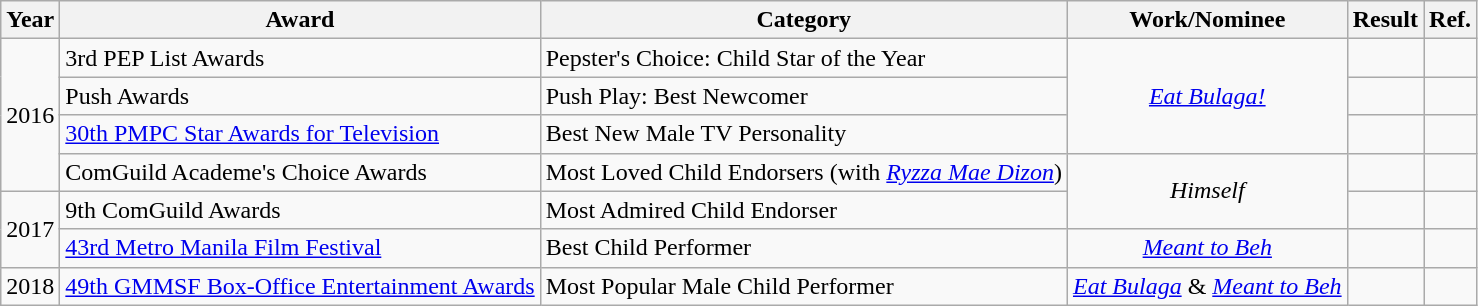<table class="wikitable sortable">
<tr>
<th>Year</th>
<th>Award</th>
<th>Category</th>
<th>Work/Nominee</th>
<th>Result</th>
<th>Ref.</th>
</tr>
<tr>
<td rowspan="4">2016</td>
<td>3rd PEP List Awards</td>
<td>Pepster's Choice: Child Star of the Year</td>
<td align="center" rowspan="3"><em><a href='#'>Eat Bulaga!</a></em></td>
<td></td>
<td align="center"></td>
</tr>
<tr>
<td>Push Awards</td>
<td>Push Play: Best Newcomer</td>
<td></td>
<td align="center"></td>
</tr>
<tr>
<td><a href='#'>30th PMPC Star Awards for Television</a></td>
<td>Best New Male TV Personality</td>
<td></td>
<td align="center"></td>
</tr>
<tr>
<td>ComGuild Academe's Choice Awards</td>
<td>Most Loved Child Endorsers (with <em><a href='#'>Ryzza Mae Dizon</a></em>)</td>
<td rowspan="2" align="center"><em>Himself</em></td>
<td></td>
<td align="center"></td>
</tr>
<tr>
<td rowspan="2">2017</td>
<td>9th ComGuild Awards</td>
<td>Most Admired Child Endorser</td>
<td></td>
<td align="center"></td>
</tr>
<tr>
<td><a href='#'>43rd Metro Manila Film Festival</a></td>
<td>Best Child Performer</td>
<td align="center"><em><a href='#'>Meant to Beh</a></em></td>
<td></td>
<td align="center"></td>
</tr>
<tr>
<td>2018</td>
<td><a href='#'>49th GMMSF Box-Office Entertainment Awards</a></td>
<td>Most Popular Male Child Performer</td>
<td align="center"><em><a href='#'>Eat Bulaga</a></em> & <em><a href='#'>Meant to Beh</a></em></td>
<td></td>
<td align="center"></td>
</tr>
</table>
